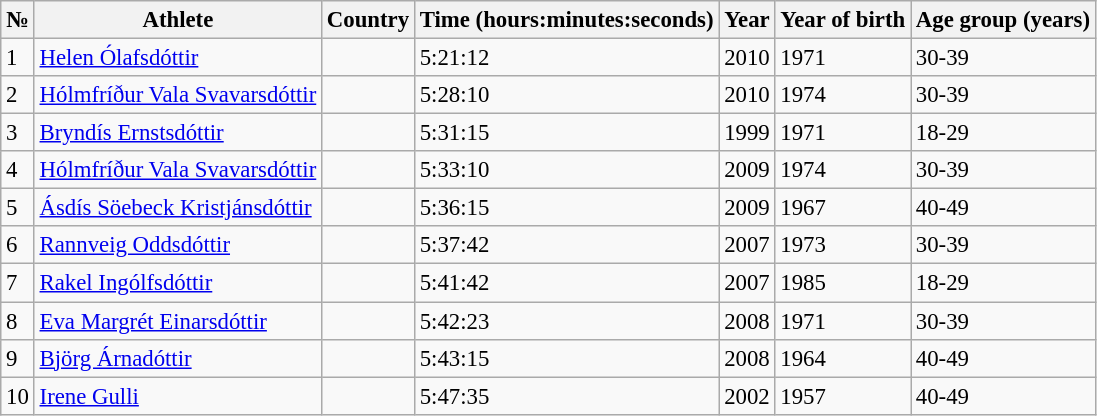<table class="sortable wikitable" style="font-size:95%;">
<tr>
<th>№</th>
<th>Athlete</th>
<th>Country</th>
<th>Time (hours:minutes:seconds)</th>
<th>Year</th>
<th>Year of birth</th>
<th>Age group (years)</th>
</tr>
<tr>
<td>1</td>
<td><a href='#'>Helen Ólafsdóttir</a></td>
<td></td>
<td>5:21:12</td>
<td>2010</td>
<td>1971</td>
<td>30-39</td>
</tr>
<tr>
<td>2</td>
<td><a href='#'>Hólmfríður Vala Svavarsdóttir</a></td>
<td></td>
<td>5:28:10</td>
<td>2010</td>
<td>1974</td>
<td>30-39</td>
</tr>
<tr>
<td>3</td>
<td><a href='#'>Bryndís Ernstsdóttir</a></td>
<td></td>
<td>5:31:15</td>
<td>1999</td>
<td>1971</td>
<td>18-29</td>
</tr>
<tr>
<td>4</td>
<td><a href='#'>Hólmfríður Vala Svavarsdóttir</a></td>
<td></td>
<td>5:33:10</td>
<td>2009</td>
<td>1974</td>
<td>30-39</td>
</tr>
<tr>
<td>5</td>
<td><a href='#'>Ásdís Söebeck Kristjánsdóttir</a></td>
<td></td>
<td>5:36:15</td>
<td>2009</td>
<td>1967</td>
<td>40-49</td>
</tr>
<tr>
<td>6</td>
<td><a href='#'>Rannveig Oddsdóttir</a></td>
<td></td>
<td>5:37:42</td>
<td>2007</td>
<td>1973</td>
<td>30-39</td>
</tr>
<tr>
<td>7</td>
<td><a href='#'>Rakel Ingólfsdóttir</a></td>
<td></td>
<td>5:41:42</td>
<td>2007</td>
<td>1985</td>
<td>18-29</td>
</tr>
<tr>
<td>8</td>
<td><a href='#'>Eva Margrét Einarsdóttir</a></td>
<td></td>
<td>5:42:23</td>
<td>2008</td>
<td>1971</td>
<td>30-39</td>
</tr>
<tr>
<td>9</td>
<td><a href='#'>Björg Árnadóttir</a></td>
<td></td>
<td>5:43:15</td>
<td>2008</td>
<td>1964</td>
<td>40-49</td>
</tr>
<tr>
<td>10</td>
<td><a href='#'>Irene Gulli</a></td>
<td></td>
<td>5:47:35</td>
<td>2002</td>
<td>1957</td>
<td>40-49</td>
</tr>
</table>
